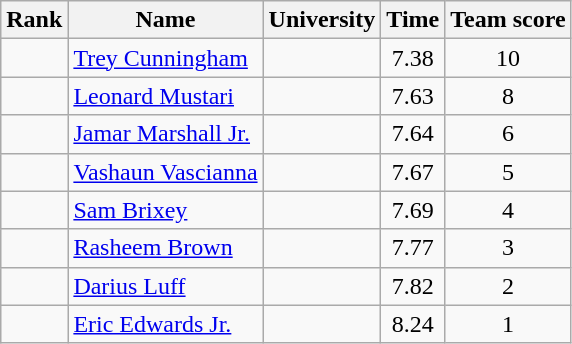<table class="wikitable sortable" style="text-align:center">
<tr>
<th>Rank</th>
<th>Name</th>
<th>University</th>
<th>Time</th>
<th>Team score</th>
</tr>
<tr>
<td></td>
<td align=left> <a href='#'>Trey Cunningham</a></td>
<td></td>
<td>7.38 </td>
<td>10</td>
</tr>
<tr>
<td></td>
<td align=left> <a href='#'>Leonard Mustari</a></td>
<td></td>
<td>7.63</td>
<td>8</td>
</tr>
<tr>
<td></td>
<td align=left> <a href='#'>Jamar Marshall Jr.</a></td>
<td></td>
<td>7.64</td>
<td>6</td>
</tr>
<tr>
<td></td>
<td align=left> <a href='#'>Vashaun Vascianna</a></td>
<td></td>
<td>7.67</td>
<td>5</td>
</tr>
<tr>
<td></td>
<td align=left> <a href='#'>Sam Brixey</a></td>
<td></td>
<td>7.69 </td>
<td>4</td>
</tr>
<tr>
<td></td>
<td align=left> <a href='#'>Rasheem Brown</a></td>
<td></td>
<td>7.77</td>
<td>3</td>
</tr>
<tr>
<td></td>
<td align=left> <a href='#'>Darius Luff</a></td>
<td></td>
<td>7.82</td>
<td>2</td>
</tr>
<tr>
<td></td>
<td align=left> <a href='#'>Eric Edwards Jr.</a></td>
<td></td>
<td>8.24</td>
<td>1</td>
</tr>
</table>
